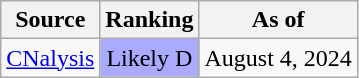<table class="wikitable">
<tr>
<th>Source</th>
<th>Ranking</th>
<th>As of</th>
</tr>
<tr>
<td><a href='#'>CNalysis</a></td>
<td style="background:#AAAAFF" data-sort-value="4" align="center">Likely D</td>
<td>August 4, 2024</td>
</tr>
</table>
